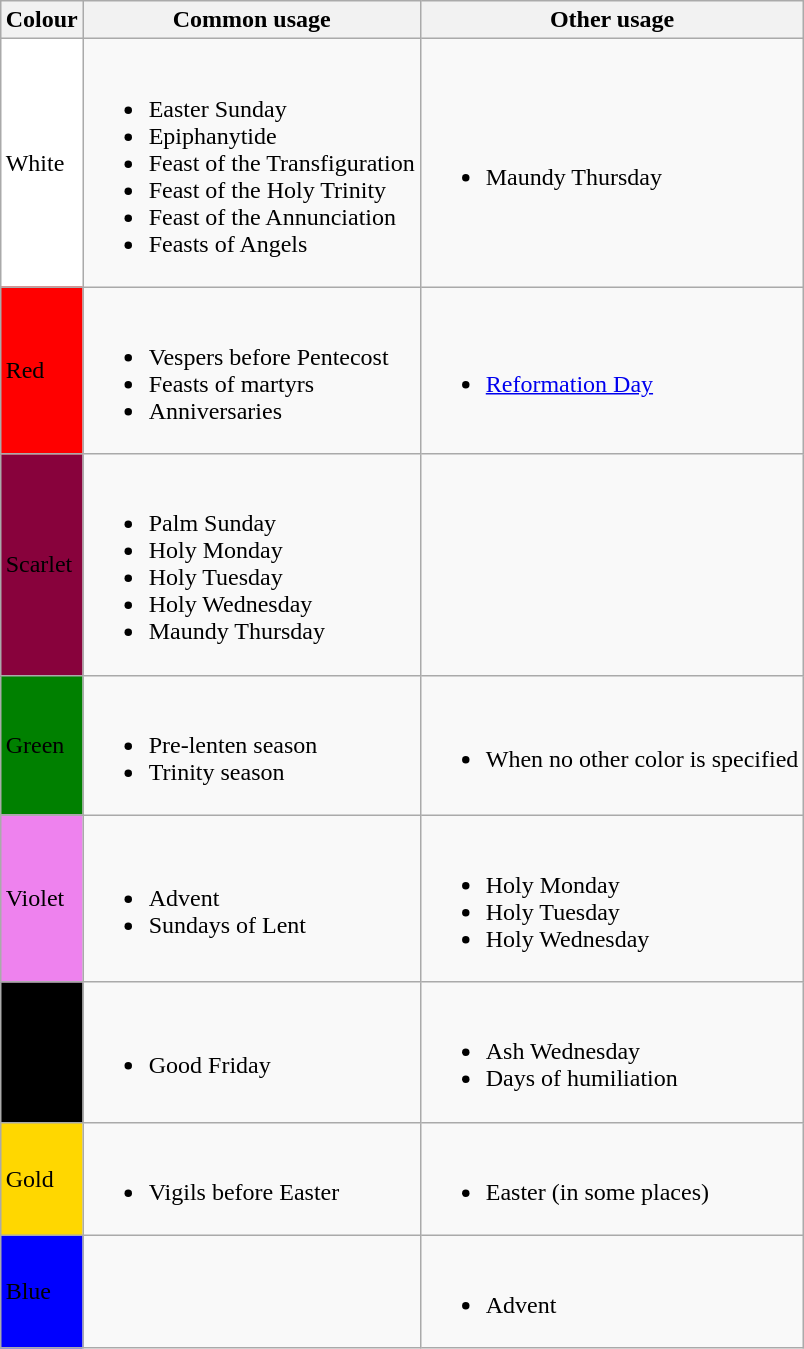<table class="wikitable" style="margin: 1em auto 1em auto;">
<tr>
<th style="text-align:center;">Colour</th>
<th style="text-align:center;">Common usage</th>
<th style="text-align:center;">Other usage</th>
</tr>
<tr>
<td style="background:white;">White</td>
<td><br><ul><li>Easter Sunday</li><li>Epiphanytide</li><li>Feast of the Transfiguration</li><li>Feast of the Holy Trinity</li><li>Feast of the Annunciation</li><li>Feasts of Angels</li></ul></td>
<td><br><ul><li>Maundy Thursday</li></ul></td>
</tr>
<tr>
<td style="background:red;">Red</td>
<td><br><ul><li>Vespers before Pentecost</li><li>Feasts of martyrs</li><li>Anniversaries</li></ul></td>
<td><br><ul><li><a href='#'>Reformation Day</a></li></ul></td>
</tr>
<tr>
<td style="background:#88023c;"><span>Scarlet</span></td>
<td><br><ul><li>Palm Sunday</li><li>Holy Monday</li><li>Holy Tuesday</li><li>Holy Wednesday</li><li>Maundy Thursday</li></ul></td>
<td></td>
</tr>
<tr>
<td style="background:green;">Green</td>
<td><br><ul><li>Pre-lenten season</li><li>Trinity season</li></ul></td>
<td><br><ul><li>When no other color is specified</li></ul></td>
</tr>
<tr>
<td style="background:violet;">Violet</td>
<td><br><ul><li>Advent</li><li>Sundays of Lent</li></ul></td>
<td><br><ul><li>Holy Monday</li><li>Holy Tuesday</li><li>Holy Wednesday</li></ul></td>
</tr>
<tr>
<td style="background:black;"><span>Black</span></td>
<td><br><ul><li>Good Friday</li></ul></td>
<td><br><ul><li>Ash Wednesday</li><li>Days of humiliation</li></ul></td>
</tr>
<tr>
<td style="background:gold;">Gold</td>
<td><br><ul><li>Vigils before Easter</li></ul></td>
<td><br><ul><li>Easter (in some places)</li></ul></td>
</tr>
<tr>
<td style="background:blue;"><span>Blue</span></td>
<td></td>
<td><br><ul><li>Advent</li></ul></td>
</tr>
</table>
